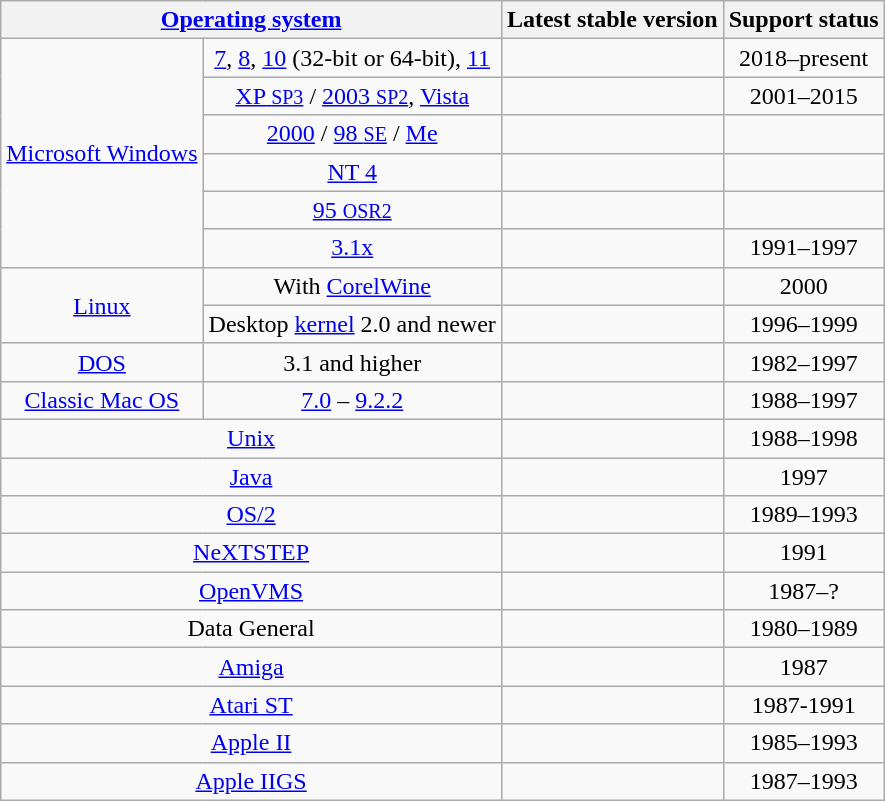<table class="wikitable" style="text-align:center">
<tr>
<th colspan="2"><a href='#'>Operating system</a></th>
<th>Latest stable version</th>
<th>Support status</th>
</tr>
<tr>
<td rowspan="6"><a href='#'>Microsoft Windows</a></td>
<td><a href='#'>7</a>, <a href='#'>8</a>, <a href='#'>10</a> (32-bit or 64-bit), <a href='#'>11</a></td>
<td></td>
<td>2018–present</td>
</tr>
<tr>
<td><a href='#'>XP <small>SP3</small></a> / <a href='#'>2003 <small>SP2</small></a>, <a href='#'>Vista</a></td>
<td></td>
<td>2001–2015</td>
</tr>
<tr>
<td><a href='#'>2000</a> / <a href='#'>98 <small>SE</small></a> / <a href='#'>Me</a></td>
<td></td>
<td></td>
</tr>
<tr>
<td><a href='#'>NT 4</a></td>
<td></td>
<td></td>
</tr>
<tr>
<td><a href='#'>95 <small>OSR2</small></a></td>
<td></td>
<td></td>
</tr>
<tr>
<td><a href='#'>3.1x</a></td>
<td></td>
<td>1991–1997</td>
</tr>
<tr>
<td rowspan="2"><a href='#'>Linux</a></td>
<td>With <a href='#'>CorelWine</a></td>
<td></td>
<td>2000</td>
</tr>
<tr>
<td>Desktop <a href='#'>kernel</a> 2.0 and newer</td>
<td></td>
<td>1996–1999</td>
</tr>
<tr>
<td><a href='#'>DOS</a></td>
<td>3.1 and higher</td>
<td></td>
<td>1982–1997</td>
</tr>
<tr>
<td><a href='#'>Classic Mac OS</a></td>
<td><a href='#'>7.0</a> – <a href='#'>9.2.2</a></td>
<td></td>
<td>1988–1997</td>
</tr>
<tr>
<td colspan="2"><a href='#'>Unix</a></td>
<td></td>
<td>1988–1998</td>
</tr>
<tr>
<td colspan="2"><a href='#'>Java</a></td>
<td></td>
<td>1997</td>
</tr>
<tr>
<td colspan="2"><a href='#'>OS/2</a></td>
<td></td>
<td>1989–1993</td>
</tr>
<tr>
<td colspan="2"><a href='#'>NeXTSTEP</a></td>
<td></td>
<td>1991</td>
</tr>
<tr>
<td colspan="2"><a href='#'>OpenVMS</a></td>
<td></td>
<td>1987–? </td>
</tr>
<tr>
<td colspan="2">Data General</td>
<td></td>
<td>1980–1989</td>
</tr>
<tr>
<td colspan="2"><a href='#'>Amiga</a></td>
<td></td>
<td>1987</td>
</tr>
<tr>
<td colspan="2"><a href='#'>Atari ST</a></td>
<td></td>
<td>1987-1991</td>
</tr>
<tr>
<td colspan="2"><a href='#'>Apple II</a></td>
<td></td>
<td>1985–1993</td>
</tr>
<tr>
<td colspan="2"><a href='#'>Apple IIGS</a></td>
<td></td>
<td>1987–1993</td>
</tr>
</table>
